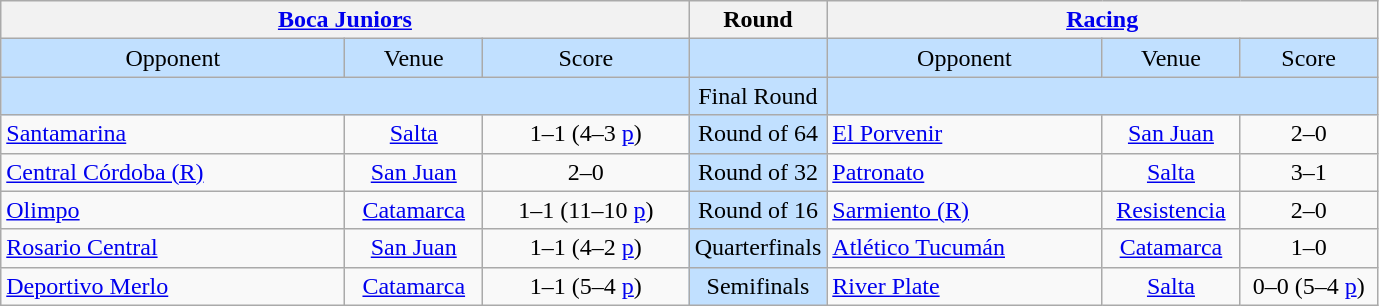<table class="wikitable" style="text-align: center;">
<tr>
<th colspan=3><a href='#'>Boca Juniors</a></th>
<th>Round</th>
<th colspan=3><a href='#'>Racing</a></th>
</tr>
<tr bgcolor=#c1e0ff>
<td width=25%>Opponent</td>
<td width=10%>Venue</td>
<td width=15%>Score</td>
<td width=10%></td>
<td width=20%>Opponent</td>
<td width=10%>Venue</td>
<td width=15%>Score</td>
</tr>
<tr bgcolor=#c1e0ff>
<td colspan=3></td>
<td bgcolor=#c1e0ff>Final Round</td>
<td colspan=3></td>
</tr>
<tr>
<td align=left><a href='#'>Santamarina</a></td>
<td><a href='#'>Salta</a></td>
<td>1–1 (4–3 <a href='#'>p</a>)</td>
<td bgcolor=#c1e0ff>Round of 64</td>
<td align=left><a href='#'>El Porvenir</a></td>
<td><a href='#'>San Juan</a></td>
<td>2–0</td>
</tr>
<tr>
<td align=left><a href='#'>Central Córdoba (R)</a></td>
<td><a href='#'>San Juan</a></td>
<td>2–0</td>
<td bgcolor=#c1e0ff>Round of 32</td>
<td align=left><a href='#'>Patronato</a></td>
<td><a href='#'>Salta</a></td>
<td>3–1</td>
</tr>
<tr>
<td align=left><a href='#'>Olimpo</a></td>
<td><a href='#'>Catamarca</a></td>
<td>1–1 (11–10 <a href='#'>p</a>)</td>
<td bgcolor=#c1e0ff>Round of 16</td>
<td align=left><a href='#'>Sarmiento (R)</a></td>
<td><a href='#'>Resistencia</a></td>
<td>2–0</td>
</tr>
<tr>
<td align=left><a href='#'>Rosario Central</a></td>
<td><a href='#'>San Juan</a></td>
<td>1–1 (4–2 <a href='#'>p</a>)</td>
<td bgcolor=#c1e0ff>Quarterfinals</td>
<td align=left><a href='#'>Atlético Tucumán</a></td>
<td><a href='#'>Catamarca</a></td>
<td>1–0</td>
</tr>
<tr>
<td align=left><a href='#'>Deportivo Merlo</a></td>
<td><a href='#'>Catamarca</a></td>
<td>1–1 (5–4 <a href='#'>p</a>)</td>
<td bgcolor=#c1e0ff>Semifinals</td>
<td align=left><a href='#'>River Plate</a></td>
<td><a href='#'>Salta</a></td>
<td>0–0 (5–4 <a href='#'>p</a>)</td>
</tr>
</table>
